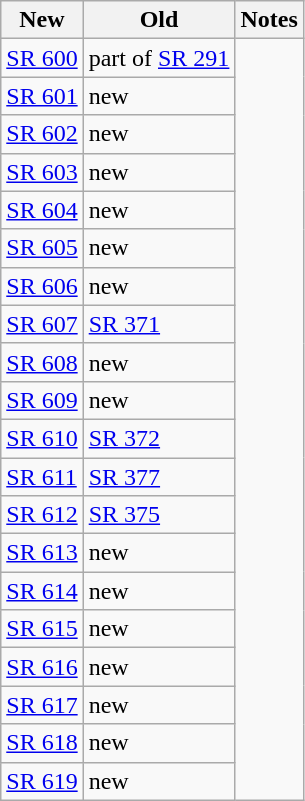<table class=wikitable>
<tr>
<th>New</th>
<th>Old</th>
<th>Notes</th>
</tr>
<tr>
<td><a href='#'>SR 600</a></td>
<td>part of <a href='#'>SR 291</a></td>
</tr>
<tr>
<td><a href='#'>SR 601</a></td>
<td>new</td>
</tr>
<tr>
<td><a href='#'>SR 602</a></td>
<td>new</td>
</tr>
<tr>
<td><a href='#'>SR 603</a></td>
<td>new</td>
</tr>
<tr>
<td><a href='#'>SR 604</a></td>
<td>new</td>
</tr>
<tr>
<td><a href='#'>SR 605</a></td>
<td>new</td>
</tr>
<tr>
<td><a href='#'>SR 606</a></td>
<td>new</td>
</tr>
<tr>
<td><a href='#'>SR 607</a></td>
<td><a href='#'>SR 371</a></td>
</tr>
<tr>
<td><a href='#'>SR 608</a></td>
<td>new</td>
</tr>
<tr>
<td><a href='#'>SR 609</a></td>
<td>new</td>
</tr>
<tr>
<td><a href='#'>SR 610</a></td>
<td><a href='#'>SR 372</a></td>
</tr>
<tr>
<td><a href='#'>SR 611</a></td>
<td><a href='#'>SR 377</a></td>
</tr>
<tr>
<td><a href='#'>SR 612</a></td>
<td><a href='#'>SR 375</a></td>
</tr>
<tr>
<td><a href='#'>SR 613</a></td>
<td>new</td>
</tr>
<tr>
<td><a href='#'>SR 614</a></td>
<td>new</td>
</tr>
<tr>
<td><a href='#'>SR 615</a></td>
<td>new</td>
</tr>
<tr>
<td><a href='#'>SR 616</a></td>
<td>new</td>
</tr>
<tr>
<td><a href='#'>SR 617</a></td>
<td>new</td>
</tr>
<tr>
<td><a href='#'>SR 618</a></td>
<td>new</td>
</tr>
<tr>
<td><a href='#'>SR 619</a></td>
<td>new</td>
</tr>
</table>
